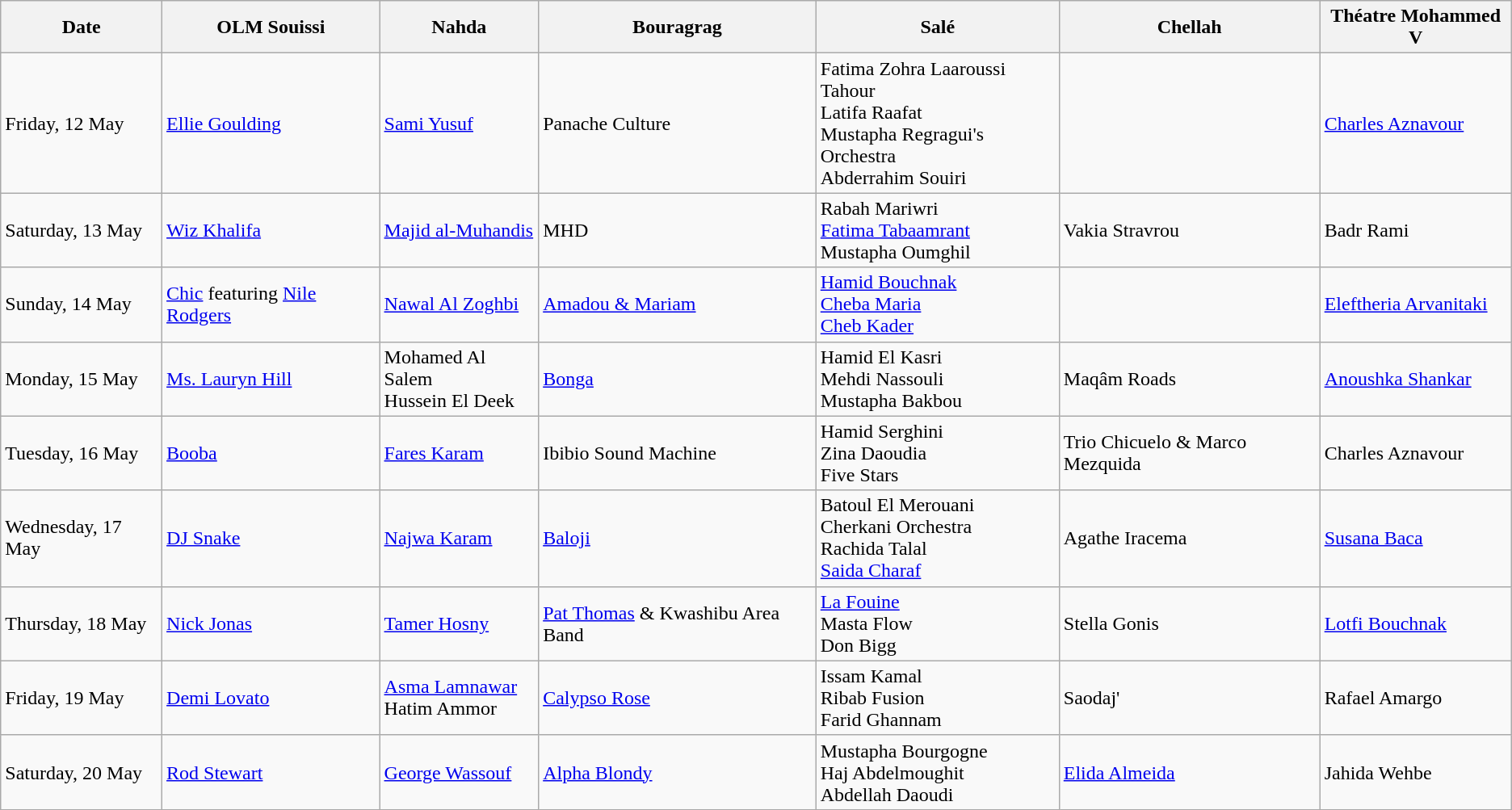<table class="wikitable">
<tr>
<th>Date</th>
<th>OLM Souissi</th>
<th>Nahda</th>
<th>Bouragrag</th>
<th>Salé</th>
<th>Chellah</th>
<th>Théatre Mohammed V</th>
</tr>
<tr>
<td>Friday, 12 May</td>
<td><a href='#'>Ellie Goulding</a></td>
<td><a href='#'>Sami Yusuf</a></td>
<td>Panache Culture</td>
<td>Fatima Zohra Laaroussi<br>Tahour<br>Latifa Raafat<br>Mustapha Regragui's Orchestra<br>Abderrahim Souiri</td>
<td></td>
<td><a href='#'>Charles Aznavour</a></td>
</tr>
<tr>
<td>Saturday, 13 May</td>
<td><a href='#'>Wiz Khalifa</a></td>
<td><a href='#'>Majid al-Muhandis</a></td>
<td>MHD</td>
<td>Rabah Mariwri<br><a href='#'>Fatima Tabaamrant</a><br>Mustapha Oumghil</td>
<td>Vakia Stravrou</td>
<td>Badr Rami</td>
</tr>
<tr>
<td>Sunday, 14 May</td>
<td><a href='#'>Chic</a> featuring <a href='#'>Nile Rodgers</a></td>
<td><a href='#'>Nawal Al Zoghbi</a></td>
<td><a href='#'>Amadou & Mariam</a></td>
<td><a href='#'>Hamid Bouchnak</a><br><a href='#'>Cheba Maria</a><br><a href='#'>Cheb Kader</a></td>
<td></td>
<td><a href='#'>Eleftheria Arvanitaki</a></td>
</tr>
<tr>
<td>Monday, 15 May</td>
<td><a href='#'>Ms. Lauryn Hill</a></td>
<td>Mohamed Al Salem<br>Hussein El Deek</td>
<td><a href='#'>Bonga</a></td>
<td>Hamid El Kasri<br>Mehdi Nassouli<br>Mustapha Bakbou</td>
<td>Maqâm Roads</td>
<td><a href='#'>Anoushka Shankar</a></td>
</tr>
<tr>
<td>Tuesday, 16 May</td>
<td><a href='#'>Booba</a></td>
<td><a href='#'>Fares Karam</a></td>
<td>Ibibio Sound Machine</td>
<td>Hamid Serghini<br>Zina Daoudia<br>Five Stars</td>
<td>Trio Chicuelo & Marco Mezquida</td>
<td>Charles Aznavour</td>
</tr>
<tr>
<td>Wednesday, 17 May</td>
<td><a href='#'>DJ Snake</a></td>
<td><a href='#'>Najwa Karam</a></td>
<td><a href='#'>Baloji</a></td>
<td>Batoul El Merouani<br>Cherkani Orchestra<br>Rachida Talal<br><a href='#'>Saida Charaf</a></td>
<td>Agathe Iracema</td>
<td><a href='#'>Susana Baca</a></td>
</tr>
<tr>
<td>Thursday, 18 May</td>
<td><a href='#'>Nick Jonas</a></td>
<td><a href='#'>Tamer Hosny</a></td>
<td><a href='#'>Pat Thomas</a> & Kwashibu Area Band</td>
<td><a href='#'>La Fouine</a><br>Masta Flow<br>Don Bigg</td>
<td>Stella Gonis</td>
<td><a href='#'>Lotfi Bouchnak</a></td>
</tr>
<tr>
<td>Friday, 19 May</td>
<td><a href='#'>Demi Lovato</a></td>
<td><a href='#'>Asma Lamnawar</a><br>Hatim Ammor</td>
<td><a href='#'>Calypso Rose</a></td>
<td>Issam Kamal<br>Ribab Fusion<br>Farid Ghannam</td>
<td>Saodaj'</td>
<td>Rafael Amargo</td>
</tr>
<tr>
<td>Saturday, 20 May</td>
<td><a href='#'>Rod Stewart</a></td>
<td><a href='#'>George Wassouf</a></td>
<td><a href='#'>Alpha Blondy</a></td>
<td>Mustapha Bourgogne<br>Haj Abdelmoughit<br>Abdellah Daoudi</td>
<td><a href='#'>Elida Almeida</a></td>
<td>Jahida Wehbe</td>
</tr>
</table>
